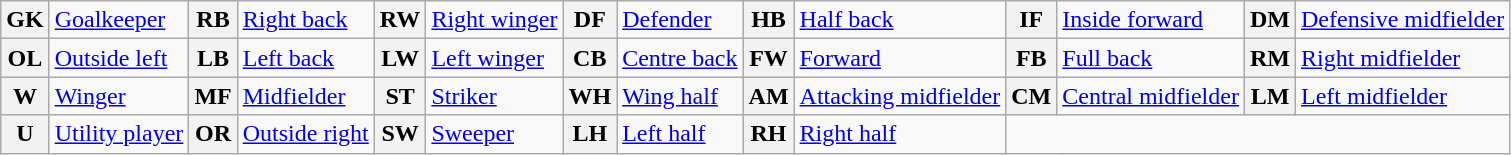<table class="wikitable">
<tr>
<th>GK</th>
<td><a href='#'>Goalkeeper</a></td>
<th>RB</th>
<td><a href='#'>Right back</a></td>
<th>RW</th>
<td><a href='#'>Right winger</a></td>
<th>DF</th>
<td><a href='#'>Defender</a></td>
<th>HB</th>
<td><a href='#'>Half back</a></td>
<th>IF</th>
<td><a href='#'>Inside forward</a></td>
<th>DM</th>
<td><a href='#'>Defensive midfielder</a></td>
</tr>
<tr>
<th>OL</th>
<td><a href='#'>Outside left</a></td>
<th>LB</th>
<td><a href='#'>Left back</a></td>
<th>LW</th>
<td><a href='#'>Left winger</a></td>
<th>CB</th>
<td><a href='#'>Centre back</a></td>
<th>FW</th>
<td><a href='#'>Forward</a></td>
<th>FB</th>
<td><a href='#'>Full back</a></td>
<th>RM</th>
<td><a href='#'>Right midfielder</a></td>
</tr>
<tr>
<th>W</th>
<td><a href='#'>Winger</a></td>
<th>MF</th>
<td><a href='#'>Midfielder</a></td>
<th>ST</th>
<td><a href='#'>Striker</a></td>
<th>WH</th>
<td><a href='#'>Wing half</a></td>
<th>AM</th>
<td><a href='#'>Attacking midfielder</a></td>
<th>CM</th>
<td><a href='#'>Central midfielder</a></td>
<th>LM</th>
<td><a href='#'>Left midfielder</a></td>
</tr>
<tr>
<th>U</th>
<td><a href='#'>Utility player</a></td>
<th>OR</th>
<td><a href='#'>Outside right</a></td>
<th>SW</th>
<td><a href='#'>Sweeper</a></td>
<th>LH</th>
<td><a href='#'>Left half</a></td>
<th>RH</th>
<td><a href='#'>Right half</a></td>
</tr>
</table>
